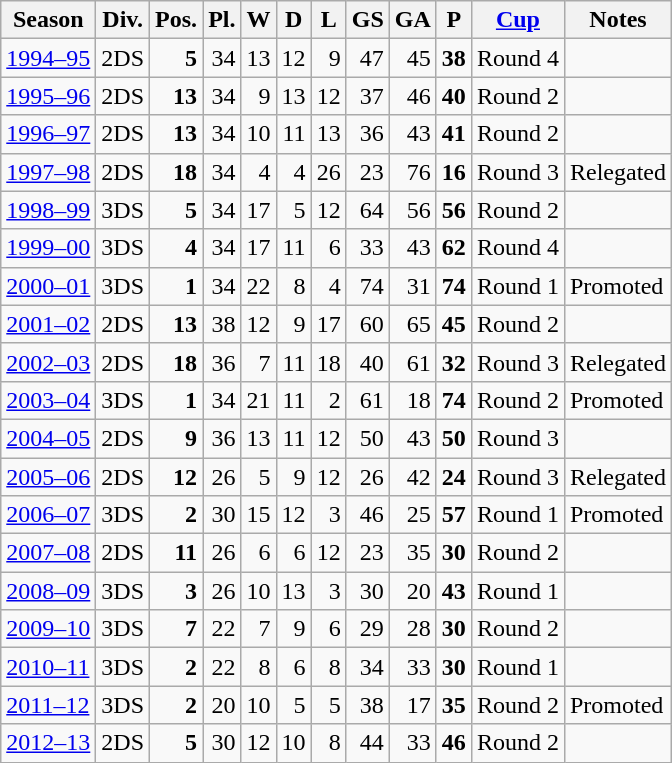<table class="wikitable">
<tr>
<th>Season</th>
<th>Div.</th>
<th>Pos.</th>
<th>Pl.</th>
<th>W</th>
<th>D</th>
<th>L</th>
<th>GS</th>
<th>GA</th>
<th>P</th>
<th><a href='#'>Cup</a></th>
<th>Notes</th>
</tr>
<tr>
<td><a href='#'>1994–95</a></td>
<td>2DS</td>
<td align=right><strong>5</strong></td>
<td align=right>34</td>
<td align=right>13</td>
<td align=right>12</td>
<td align=right>9</td>
<td align=right>47</td>
<td align=right>45</td>
<td align=right><strong>38</strong></td>
<td>Round 4</td>
<td></td>
</tr>
<tr>
<td><a href='#'>1995–96</a></td>
<td>2DS</td>
<td align=right><strong>13</strong></td>
<td align=right>34</td>
<td align=right>9</td>
<td align=right>13</td>
<td align=right>12</td>
<td align=right>37</td>
<td align=right>46</td>
<td align=right><strong>40</strong></td>
<td>Round 2</td>
<td></td>
</tr>
<tr>
<td><a href='#'>1996–97</a></td>
<td>2DS</td>
<td align=right><strong>13</strong></td>
<td align=right>34</td>
<td align=right>10</td>
<td align=right>11</td>
<td align=right>13</td>
<td align=right>36</td>
<td align=right>43</td>
<td align=right><strong>41</strong></td>
<td>Round 2</td>
<td></td>
</tr>
<tr>
<td><a href='#'>1997–98</a></td>
<td>2DS</td>
<td align=right><strong>18</strong></td>
<td align=right>34</td>
<td align=right>4</td>
<td align=right>4</td>
<td align=right>26</td>
<td align=right>23</td>
<td align=right>76</td>
<td align=right><strong>16</strong></td>
<td>Round 3</td>
<td>Relegated</td>
</tr>
<tr>
<td><a href='#'>1998–99</a></td>
<td>3DS</td>
<td align=right><strong>5</strong></td>
<td align=right>34</td>
<td align=right>17</td>
<td align=right>5</td>
<td align=right>12</td>
<td align=right>64</td>
<td align=right>56</td>
<td align=right><strong>56</strong></td>
<td>Round 2</td>
<td></td>
</tr>
<tr>
<td><a href='#'>1999–00</a></td>
<td>3DS</td>
<td align=right><strong>4</strong></td>
<td align=right>34</td>
<td align=right>17</td>
<td align=right>11</td>
<td align=right>6</td>
<td align=right>33</td>
<td align=right>43</td>
<td align=right><strong>62</strong></td>
<td>Round 4</td>
<td></td>
</tr>
<tr>
<td><a href='#'>2000–01</a></td>
<td>3DS</td>
<td align=right><strong>1</strong></td>
<td align=right>34</td>
<td align=right>22</td>
<td align=right>8</td>
<td align=right>4</td>
<td align=right>74</td>
<td align=right>31</td>
<td align=right><strong>74</strong></td>
<td>Round 1</td>
<td>Promoted</td>
</tr>
<tr>
<td><a href='#'>2001–02</a></td>
<td>2DS</td>
<td align=right><strong>13</strong></td>
<td align=right>38</td>
<td align=right>12</td>
<td align=right>9</td>
<td align=right>17</td>
<td align=right>60</td>
<td align=right>65</td>
<td align=right><strong>45</strong></td>
<td>Round 2</td>
<td></td>
</tr>
<tr>
<td><a href='#'>2002–03</a></td>
<td>2DS</td>
<td align=right><strong>18</strong></td>
<td align=right>36</td>
<td align=right>7</td>
<td align=right>11</td>
<td align=right>18</td>
<td align=right>40</td>
<td align=right>61</td>
<td align=right><strong>32</strong></td>
<td>Round 3</td>
<td>Relegated</td>
</tr>
<tr>
<td><a href='#'>2003–04</a></td>
<td>3DS</td>
<td align=right><strong>1</strong></td>
<td align=right>34</td>
<td align=right>21</td>
<td align=right>11</td>
<td align=right>2</td>
<td align=right>61</td>
<td align=right>18</td>
<td align=right><strong>74</strong></td>
<td>Round 2</td>
<td>Promoted</td>
</tr>
<tr>
<td><a href='#'>2004–05</a></td>
<td>2DS</td>
<td align=right><strong>9</strong></td>
<td align=right>36</td>
<td align=right>13</td>
<td align=right>11</td>
<td align=right>12</td>
<td align=right>50</td>
<td align=right>43</td>
<td align=right><strong>50</strong></td>
<td>Round 3</td>
<td></td>
</tr>
<tr>
<td><a href='#'>2005–06</a></td>
<td>2DS</td>
<td align=right><strong>12</strong></td>
<td align=right>26</td>
<td align=right>5</td>
<td align=right>9</td>
<td align=right>12</td>
<td align=right>26</td>
<td align=right>42</td>
<td align=right><strong>24</strong></td>
<td>Round 3</td>
<td>Relegated</td>
</tr>
<tr>
<td><a href='#'>2006–07</a></td>
<td>3DS</td>
<td align=right><strong>2</strong></td>
<td align=right>30</td>
<td align=right>15</td>
<td align=right>12</td>
<td align=right>3</td>
<td align=right>46</td>
<td align=right>25</td>
<td align=right><strong>57</strong></td>
<td>Round 1</td>
<td>Promoted</td>
</tr>
<tr>
<td><a href='#'>2007–08</a></td>
<td>2DS</td>
<td align=right><strong>11</strong></td>
<td align=right>26</td>
<td align=right>6</td>
<td align=right>6</td>
<td align=right>12</td>
<td align=right>23</td>
<td align=right>35</td>
<td align=right><strong>30</strong></td>
<td>Round 2</td>
<td></td>
</tr>
<tr>
<td><a href='#'>2008–09</a></td>
<td>3DS</td>
<td align=right><strong>3</strong></td>
<td align=right>26</td>
<td align=right>10</td>
<td align=right>13</td>
<td align=right>3</td>
<td align=right>30</td>
<td align=right>20</td>
<td align=right><strong>43</strong></td>
<td>Round 1</td>
<td></td>
</tr>
<tr>
<td><a href='#'>2009–10</a></td>
<td>3DS</td>
<td align=right><strong>7</strong></td>
<td align=right>22</td>
<td align=right>7</td>
<td align=right>9</td>
<td align=right>6</td>
<td align=right>29</td>
<td align=right>28</td>
<td align=right><strong>30</strong></td>
<td>Round 2</td>
<td></td>
</tr>
<tr>
<td><a href='#'>2010–11</a></td>
<td>3DS</td>
<td align=right><strong>2</strong></td>
<td align=right>22</td>
<td align=right>8</td>
<td align=right>6</td>
<td align=right>8</td>
<td align=right>34</td>
<td align=right>33</td>
<td align=right><strong>30</strong></td>
<td>Round 1</td>
<td></td>
</tr>
<tr>
<td><a href='#'>2011–12</a></td>
<td>3DS</td>
<td align=right><strong>2</strong></td>
<td align=right>20</td>
<td align=right>10</td>
<td align=right>5</td>
<td align=right>5</td>
<td align=right>38</td>
<td align=right>17</td>
<td align=right><strong>35</strong></td>
<td>Round 2</td>
<td>Promoted</td>
</tr>
<tr>
<td><a href='#'>2012–13</a></td>
<td>2DS</td>
<td align=right><strong>5</strong></td>
<td align=right>30</td>
<td align=right>12</td>
<td align=right>10</td>
<td align=right>8</td>
<td align=right>44</td>
<td align=right>33</td>
<td align=right><strong>46</strong></td>
<td>Round 2</td>
<td></td>
</tr>
</table>
